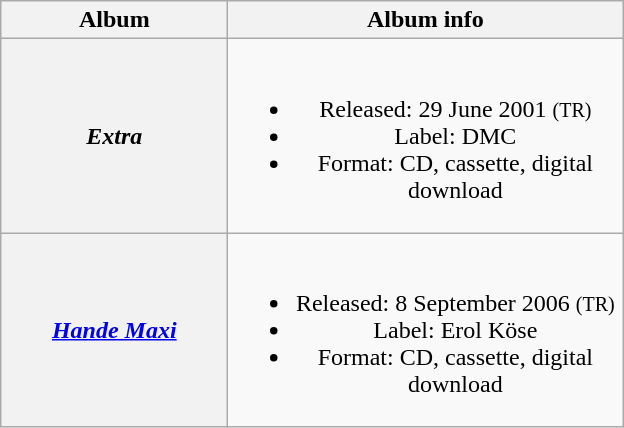<table class="wikitable plainrowheaders" style="text-align:center;" border="1">
<tr>
<th scope="col" style="width:9em;">Album</th>
<th scope="col" style="width:16em;">Album info</th>
</tr>
<tr>
<th scope="row"><em>Extra</em></th>
<td><br><ul><li>Released: 29 June 2001 <small>(TR)</small></li><li>Label: DMC</li><li>Format: CD, cassette, digital download</li></ul></td>
</tr>
<tr>
<th scope="row"><em><a href='#'>Hande Maxi</a></em></th>
<td><br><ul><li>Released: 8 September 2006 <small>(TR)</small></li><li>Label: Erol Köse</li><li>Format: CD, cassette, digital download</li></ul></td>
</tr>
</table>
